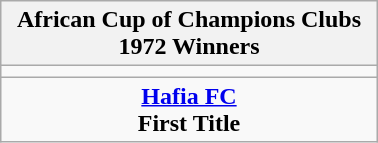<table class="wikitable" style="text-align: center; margin: 0 auto; width: 20%">
<tr>
<th>African Cup of Champions Clubs<br>1972 Winners</th>
</tr>
<tr>
<td></td>
</tr>
<tr>
<td><strong><a href='#'>Hafia FC</a></strong><br><strong>First Title</strong></td>
</tr>
</table>
